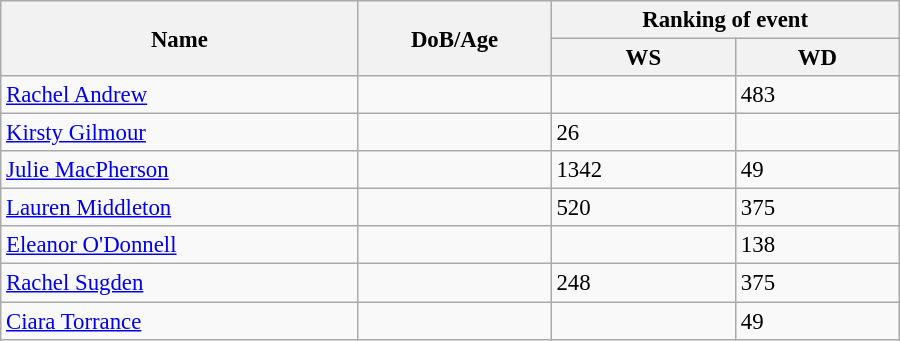<table class="wikitable"  style="width:600px; font-size:95%;">
<tr>
<th align="left" rowspan="2">Name</th>
<th align="left" rowspan="2">DoB/Age</th>
<th align="center" colspan="2">Ranking of event</th>
</tr>
<tr>
<th align="center">WS</th>
<th align="center">WD</th>
</tr>
<tr>
<td align="left"><a href='#'>Rachel Andrew</a></td>
<td align="left"></td>
<td></td>
<td>483</td>
</tr>
<tr>
<td align="left"><a href='#'>Kirsty Gilmour</a></td>
<td align="left"></td>
<td>26</td>
<td></td>
</tr>
<tr>
<td align="left"><a href='#'>Julie MacPherson</a></td>
<td align="left"></td>
<td>1342</td>
<td>49</td>
</tr>
<tr>
<td align="left"><a href='#'>Lauren Middleton</a></td>
<td align="left"></td>
<td>520</td>
<td>375</td>
</tr>
<tr>
<td align="left"><a href='#'>Eleanor O'Donnell</a></td>
<td align="left"></td>
<td></td>
<td>138</td>
</tr>
<tr>
<td align="left"><a href='#'>Rachel Sugden</a></td>
<td align="left"></td>
<td>248</td>
<td>375</td>
</tr>
<tr>
<td align="left"><a href='#'>Ciara Torrance</a></td>
<td align="left"></td>
<td></td>
<td>49</td>
</tr>
</table>
